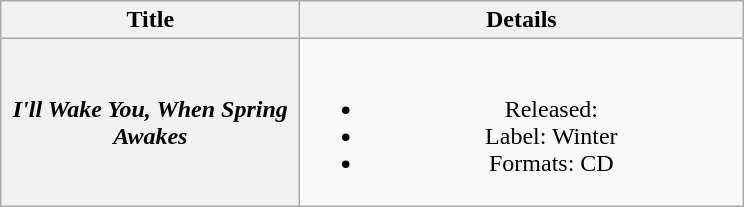<table class="wikitable plainrowheaders" style="text-align:center;">
<tr>
<th scope="col" style="width:12em;">Title</th>
<th scope="col" style="width:18em;">Details</th>
</tr>
<tr>
<th scope="row"><em>I'll Wake You, When Spring Awakes</em></th>
<td><br><ul><li>Released: </li><li>Label: Winter</li><li>Formats: CD</li></ul></td>
</tr>
</table>
